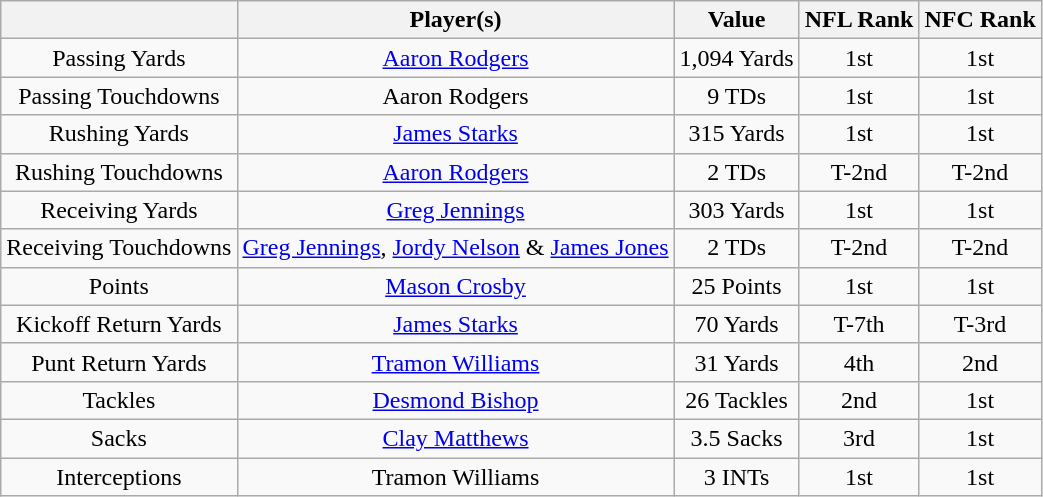<table class="wikitable">
<tr>
<th></th>
<th>Player(s)</th>
<th>Value</th>
<th>NFL Rank</th>
<th>NFC Rank</th>
</tr>
<tr style="background:#ffddoo; text-align:center;">
<td>Passing Yards</td>
<td><a href='#'>Aaron Rodgers</a></td>
<td>1,094 Yards</td>
<td>1st</td>
<td>1st</td>
</tr>
<tr style="background:#ffddoo; text-align:center;">
<td>Passing Touchdowns</td>
<td>Aaron Rodgers</td>
<td>9 TDs</td>
<td>1st</td>
<td>1st</td>
</tr>
<tr style="background:#ffddoo; text-align:center;">
<td>Rushing Yards</td>
<td><a href='#'>James Starks</a></td>
<td>315 Yards</td>
<td>1st</td>
<td>1st</td>
</tr>
<tr style="background:#ffddoo; text-align:center;">
<td>Rushing Touchdowns</td>
<td><a href='#'>Aaron Rodgers</a></td>
<td>2 TDs</td>
<td>T-2nd</td>
<td>T-2nd</td>
</tr>
<tr style="background:#ffddoo; text-align:center;">
<td>Receiving Yards</td>
<td><a href='#'>Greg Jennings</a></td>
<td>303 Yards</td>
<td>1st</td>
<td>1st</td>
</tr>
<tr style="background:#ffddoo; text-align:center;">
<td>Receiving Touchdowns</td>
<td><a href='#'>Greg Jennings</a>, <a href='#'>Jordy Nelson</a> & <a href='#'>James Jones</a></td>
<td>2 TDs</td>
<td>T-2nd</td>
<td>T-2nd</td>
</tr>
<tr style="background:#ffddoo; text-align:center;">
<td>Points</td>
<td><a href='#'>Mason Crosby</a></td>
<td>25 Points</td>
<td>1st</td>
<td>1st</td>
</tr>
<tr style="background:#ffddoo; text-align:center;">
<td>Kickoff Return Yards</td>
<td><a href='#'>James Starks</a></td>
<td>70 Yards</td>
<td>T-7th</td>
<td>T-3rd</td>
</tr>
<tr style="background:#ffddoo; text-align:center;">
<td>Punt Return Yards</td>
<td><a href='#'>Tramon Williams</a></td>
<td>31 Yards</td>
<td>4th</td>
<td>2nd</td>
</tr>
<tr style="background:#ffddoo; text-align:center;">
<td>Tackles</td>
<td><a href='#'>Desmond Bishop</a></td>
<td>26 Tackles</td>
<td>2nd</td>
<td>1st</td>
</tr>
<tr style="background:#ffddoo; text-align:center;">
<td>Sacks</td>
<td><a href='#'>Clay Matthews</a></td>
<td>3.5 Sacks</td>
<td>3rd</td>
<td>1st</td>
</tr>
<tr style="background:#ffddoo; text-align:center;">
<td>Interceptions</td>
<td>Tramon Williams</td>
<td>3 INTs</td>
<td>1st</td>
<td>1st</td>
</tr>
</table>
